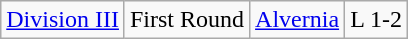<table class="wikitable">
<tr>
<td rowspan="1"><a href='#'>Division III</a></td>
<td>First Round</td>
<td><a href='#'>Alvernia</a></td>
<td>L 1-2</td>
</tr>
</table>
